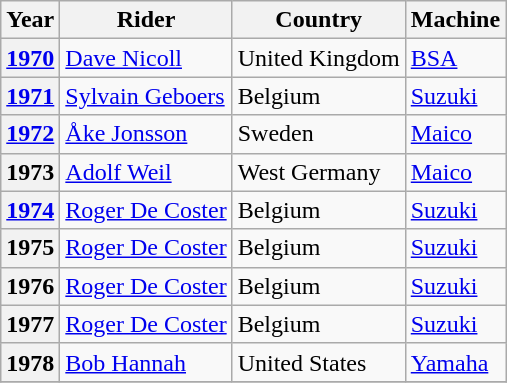<table class="wikitable">
<tr>
<th>Year</th>
<th>Rider</th>
<th>Country</th>
<th>Machine</th>
</tr>
<tr>
<th align="center"><a href='#'>1970</a></th>
<td> <a href='#'>Dave Nicoll</a></td>
<td>United Kingdom</td>
<td><a href='#'>BSA</a></td>
</tr>
<tr>
<th align="center"><a href='#'>1971</a></th>
<td> <a href='#'>Sylvain Geboers</a></td>
<td>Belgium</td>
<td><a href='#'>Suzuki</a></td>
</tr>
<tr>
<th align="center"><a href='#'>1972</a></th>
<td> <a href='#'>Åke Jonsson</a></td>
<td>Sweden</td>
<td><a href='#'>Maico</a></td>
</tr>
<tr>
<th align="center">1973</th>
<td> <a href='#'>Adolf Weil</a></td>
<td>West Germany</td>
<td><a href='#'>Maico</a></td>
</tr>
<tr>
<th align="center"><a href='#'>1974</a></th>
<td> <a href='#'>Roger De Coster</a></td>
<td>Belgium</td>
<td><a href='#'>Suzuki</a></td>
</tr>
<tr>
<th align="center">1975</th>
<td> <a href='#'>Roger De Coster</a></td>
<td>Belgium</td>
<td><a href='#'>Suzuki</a></td>
</tr>
<tr>
<th align="center">1976</th>
<td> <a href='#'>Roger De Coster</a></td>
<td>Belgium</td>
<td><a href='#'>Suzuki</a></td>
</tr>
<tr>
<th align="center">1977</th>
<td> <a href='#'>Roger De Coster</a></td>
<td>Belgium</td>
<td><a href='#'>Suzuki</a></td>
</tr>
<tr>
<th align="center">1978</th>
<td> <a href='#'>Bob Hannah</a></td>
<td>United States</td>
<td><a href='#'>Yamaha</a></td>
</tr>
<tr>
</tr>
</table>
